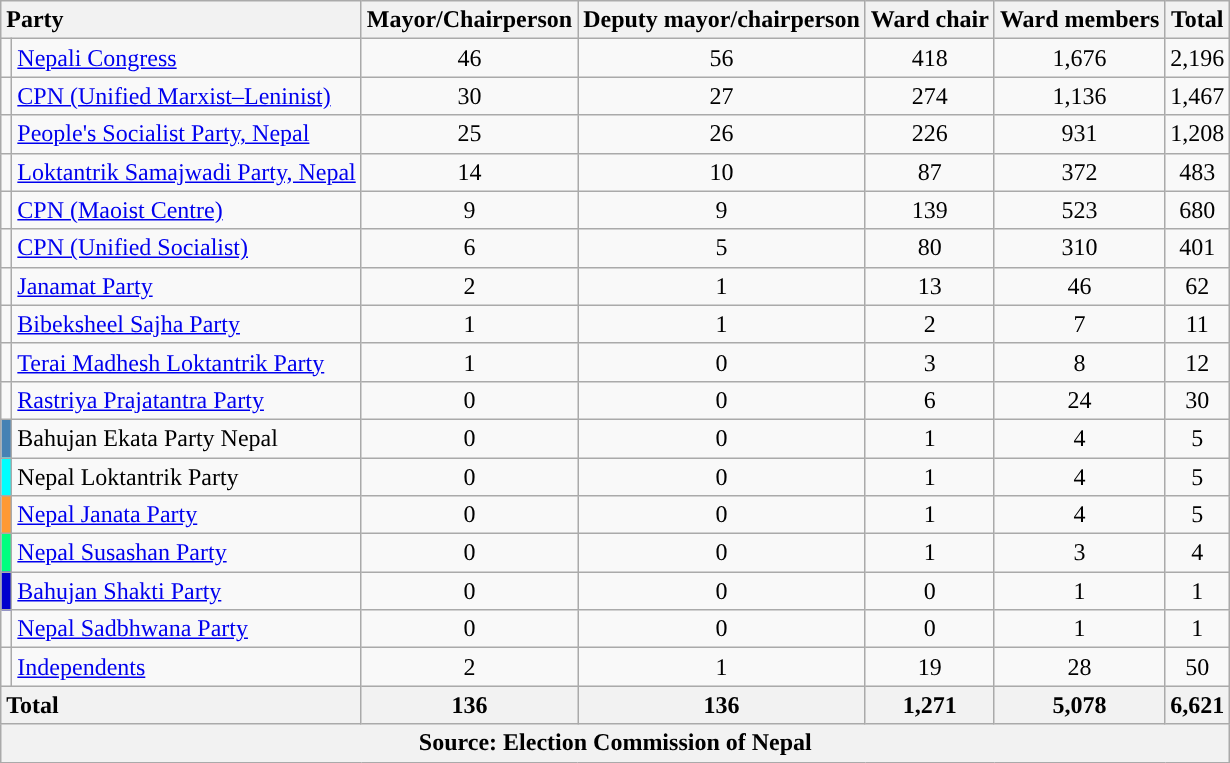<table class="wikitable sortable" style="text-align:right">
<tr>
<th colspan="2" style="text-align:left;">Party</th>
<th>Mayor/Chairperson</th>
<th>Deputy mayor/chairperson</th>
<th>Ward chair</th>
<th>Ward members</th>
<th>Total</th>
</tr>
<tr>
<td style="background-color:"></td>
<td style="text-align:left;"><a href='#'>Nepali Congress</a></td>
<td style="text-align:center;">46</td>
<td style="text-align:center;">56</td>
<td style="text-align:center;">418</td>
<td style="text-align:center;">1,676</td>
<td style="text-align:center;">2,196</td>
</tr>
<tr>
<td style="background-color:"></td>
<td style="text-align:left;"><a href='#'>CPN (Unified Marxist–Leninist)</a></td>
<td style="text-align:center;">30</td>
<td style="text-align:center;">27</td>
<td style="text-align:center;">274</td>
<td style="text-align:center;">1,136</td>
<td style="text-align:center;">1,467</td>
</tr>
<tr>
<td></td>
<td style="text-align:left;"><a href='#'>People's Socialist Party, Nepal</a></td>
<td style="text-align:center;">25</td>
<td style="text-align:center;">26</td>
<td style="text-align:center;">226</td>
<td style="text-align:center;">931</td>
<td style="text-align:center;">1,208</td>
</tr>
<tr>
<td></td>
<td style="text-align:left;"><a href='#'>Loktantrik Samajwadi Party, Nepal</a></td>
<td style="text-align:center;">14</td>
<td style="text-align:center;">10</td>
<td style="text-align:center;">87</td>
<td style="text-align:center;">372</td>
<td style="text-align:center;">483</td>
</tr>
<tr>
<td style="background-color:"></td>
<td style="text-align:left;"><a href='#'>CPN (Maoist Centre)</a></td>
<td style="text-align:center;">9</td>
<td style="text-align:center;">9</td>
<td style="text-align:center;">139</td>
<td style="text-align:center;">523</td>
<td style="text-align:center;">680</td>
</tr>
<tr>
<td style="background-color:"></td>
<td style="text-align:left;"><a href='#'>CPN (Unified Socialist)</a></td>
<td style="text-align:center;">6</td>
<td style="text-align:center;">5</td>
<td style="text-align:center;">80</td>
<td style="text-align:center;">310</td>
<td style="text-align:center;">401</td>
</tr>
<tr>
<td></td>
<td style="text-align:left;"><a href='#'>Janamat Party</a></td>
<td style="text-align:center;">2</td>
<td style="text-align:center;">1</td>
<td style="text-align:center;">13</td>
<td style="text-align:center;">46</td>
<td style="text-align:center;">62</td>
</tr>
<tr>
<td style="background-color:"></td>
<td style="text-align:left;"><a href='#'>Bibeksheel Sajha Party</a></td>
<td style="text-align:center;">1</td>
<td style="text-align:center;">1</td>
<td style="text-align:center;">2</td>
<td style="text-align:center;">7</td>
<td style="text-align:center;">11</td>
</tr>
<tr>
<td></td>
<td style="text-align:left;"><a href='#'>Terai Madhesh Loktantrik Party</a></td>
<td style="text-align:center;">1</td>
<td style="text-align:center;">0</td>
<td style="text-align:center;">3</td>
<td style="text-align:center;">8</td>
<td style="text-align:center;">12</td>
</tr>
<tr>
<td style="background-color:"></td>
<td style="text-align:left;"><a href='#'>Rastriya Prajatantra Party</a></td>
<td style="text-align:center;">0</td>
<td style="text-align:center;">0</td>
<td style="text-align:center;">6</td>
<td style="text-align:center;">24</td>
<td style="text-align:center;">30</td>
</tr>
<tr>
<td style="background-color:steelblue"></td>
<td style="text-align:left;">Bahujan Ekata Party Nepal</td>
<td style="text-align:center;">0</td>
<td style="text-align:center;">0</td>
<td style="text-align:center;">1</td>
<td style="text-align:center;">4</td>
<td style="text-align:center;">5</td>
</tr>
<tr>
<td style="background-color:cyan"></td>
<td style="text-align:left;">Nepal Loktantrik Party</td>
<td style="text-align:center;">0</td>
<td style="text-align:center;">0</td>
<td style="text-align:center;">1</td>
<td style="text-align:center;">4</td>
<td style="text-align:center;">5</td>
</tr>
<tr>
<td style="background-color:#ff9933"></td>
<td style="text-align:left;"><a href='#'>Nepal Janata Party</a></td>
<td style="text-align:center;">0</td>
<td style="text-align:center;">0</td>
<td style="text-align:center;">1</td>
<td style="text-align:center;">4</td>
<td style="text-align:center;">5</td>
</tr>
<tr>
<td style="background-color:#00ff7f"></td>
<td style="text-align:left;"><a href='#'>Nepal Susashan Party</a></td>
<td style="text-align:center;">0</td>
<td style="text-align:center;">0</td>
<td style="text-align:center;">1</td>
<td style="text-align:center;">3</td>
<td style="text-align:center;">4</td>
</tr>
<tr>
<td style="background-color:mediumblue"></td>
<td style="text-align:left;"><a href='#'>Bahujan Shakti Party</a></td>
<td style="text-align:center;">0</td>
<td style="text-align:center;">0</td>
<td style="text-align:center;">0</td>
<td style="text-align:center;">1</td>
<td style="text-align:center;">1</td>
</tr>
<tr>
<td style="background-color:"></td>
<td style="text-align:left;"><a href='#'>Nepal Sadbhwana Party</a></td>
<td style="text-align:center;">0</td>
<td style="text-align:center;">0</td>
<td style="text-align:center;">0</td>
<td style="text-align:center;">1</td>
<td style="text-align:center;">1</td>
</tr>
<tr>
<td style="background-color:"></td>
<td style="text-align:left;"><a href='#'>Independents</a></td>
<td style="text-align:center;">2</td>
<td style="text-align:center;">1</td>
<td style="text-align:center;">19</td>
<td style="text-align:center;">28</td>
<td style="text-align:center;">50</td>
</tr>
<tr>
<th colspan="2" style="text-align:left;">Total</th>
<th>136</th>
<th>136</th>
<th>1,271</th>
<th>5,078</th>
<th>6,621</th>
</tr>
<tr>
<th colspan="7">Source: Election Commission of Nepal</th>
</tr>
</table>
